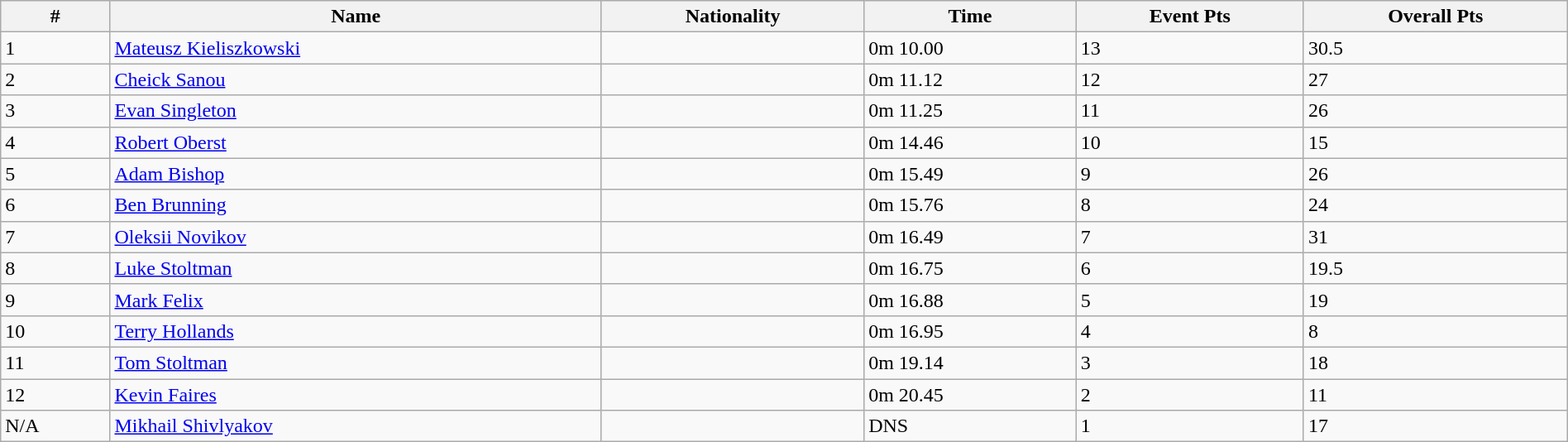<table class="wikitable sortable" style="display: inline-table;width: 100%;">
<tr>
<th>#</th>
<th>Name</th>
<th>Nationality</th>
<th>Time</th>
<th>Event Pts</th>
<th>Overall Pts</th>
</tr>
<tr>
<td>1</td>
<td><a href='#'>Mateusz Kieliszkowski</a></td>
<td></td>
<td>0m 10.00 </td>
<td>13</td>
<td>30.5</td>
</tr>
<tr>
<td>2</td>
<td><a href='#'>Cheick Sanou</a></td>
<td></td>
<td>0m 11.12</td>
<td>12</td>
<td>27</td>
</tr>
<tr>
<td>3</td>
<td><a href='#'>Evan Singleton</a></td>
<td></td>
<td>0m 11.25</td>
<td>11</td>
<td>26</td>
</tr>
<tr>
<td>4</td>
<td><a href='#'>Robert Oberst</a></td>
<td></td>
<td>0m 14.46</td>
<td>10</td>
<td>15</td>
</tr>
<tr>
<td>5</td>
<td><a href='#'>Adam Bishop</a></td>
<td></td>
<td>0m 15.49</td>
<td>9</td>
<td>26</td>
</tr>
<tr>
<td>6</td>
<td><a href='#'>Ben Brunning</a></td>
<td></td>
<td>0m 15.76</td>
<td>8</td>
<td>24</td>
</tr>
<tr>
<td>7</td>
<td><a href='#'>Oleksii Novikov</a></td>
<td></td>
<td>0m 16.49</td>
<td>7</td>
<td>31</td>
</tr>
<tr>
<td>8</td>
<td><a href='#'>Luke Stoltman</a></td>
<td></td>
<td>0m 16.75</td>
<td>6</td>
<td>19.5</td>
</tr>
<tr>
<td>9</td>
<td><a href='#'>Mark Felix</a></td>
<td></td>
<td>0m 16.88</td>
<td>5</td>
<td>19</td>
</tr>
<tr>
<td>10</td>
<td><a href='#'>Terry Hollands</a></td>
<td></td>
<td>0m 16.95</td>
<td>4</td>
<td>8</td>
</tr>
<tr>
<td>11</td>
<td><a href='#'>Tom Stoltman</a></td>
<td></td>
<td>0m 19.14</td>
<td>3</td>
<td>18</td>
</tr>
<tr>
<td>12</td>
<td><a href='#'>Kevin Faires</a></td>
<td></td>
<td>0m 20.45</td>
<td>2</td>
<td>11</td>
</tr>
<tr>
<td>N/A</td>
<td><a href='#'>Mikhail Shivlyakov</a></td>
<td></td>
<td>DNS</td>
<td>1</td>
<td>17</td>
</tr>
</table>
